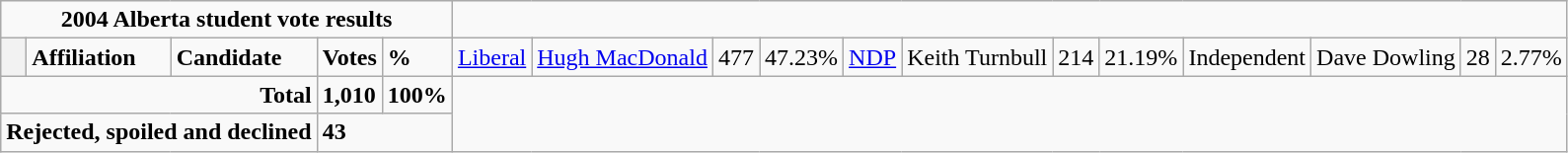<table class="wikitable">
<tr>
<td colspan="5" align="center"><strong>2004 Alberta student vote results</strong></td>
</tr>
<tr>
<th style="width: 10px;"></th>
<td><strong>Affiliation</strong></td>
<td><strong>Candidate</strong></td>
<td><strong>Votes</strong></td>
<td><strong>%</strong><br></td>
<td><a href='#'>Liberal</a></td>
<td><a href='#'>Hugh MacDonald</a></td>
<td>477</td>
<td>47.23%<br></td>
<td><a href='#'>NDP</a></td>
<td>Keith Turnbull</td>
<td>214</td>
<td>21.19%<br>

</td>
<td>Independent</td>
<td>Dave Dowling</td>
<td>28</td>
<td>2.77%</td>
</tr>
<tr>
<td colspan="3" align="right"><strong>Total</strong></td>
<td><strong>1,010</strong></td>
<td><strong>100%</strong></td>
</tr>
<tr>
<td colspan="3" align="right"><strong>Rejected, spoiled and declined</strong></td>
<td colspan="2"><strong>43</strong></td>
</tr>
</table>
